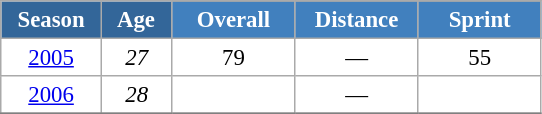<table class="wikitable" style="font-size:95%; text-align:center; border:grey solid 1px; border-collapse:collapse; background:#ffffff;">
<tr>
<th style="background-color:#369; color:white; width:60px;" rowspan="2"> Season </th>
<th style="background-color:#369; color:white; width:40px;" rowspan="2"> Age </th>
</tr>
<tr>
<th style="background-color:#4180be; color:white; width:75px;">Overall</th>
<th style="background-color:#4180be; color:white; width:75px;">Distance</th>
<th style="background-color:#4180be; color:white; width:75px;">Sprint</th>
</tr>
<tr>
<td><a href='#'>2005</a></td>
<td><em>27</em></td>
<td>79</td>
<td>—</td>
<td>55</td>
</tr>
<tr>
<td><a href='#'>2006</a></td>
<td><em>28</em></td>
<td></td>
<td>—</td>
<td></td>
</tr>
<tr>
</tr>
</table>
